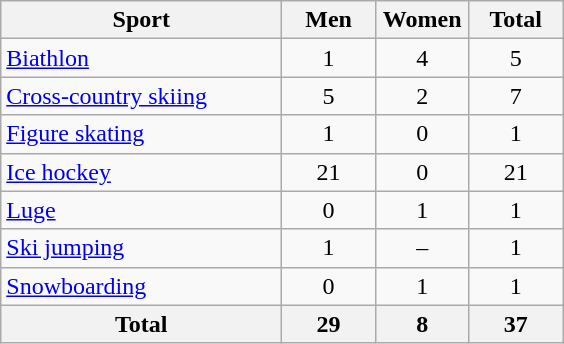<table class="wikitable sortable" style="text-align:center;">
<tr>
<th width=180>Sport</th>
<th width=55>Men</th>
<th width=55>Women</th>
<th width=55>Total</th>
</tr>
<tr>
<td align=left><a href='#'>Biathlon</a></td>
<td>1</td>
<td>4</td>
<td>5</td>
</tr>
<tr>
<td align=left><a href='#'>Cross-country skiing</a></td>
<td>5</td>
<td>2</td>
<td>7</td>
</tr>
<tr>
<td align=left><a href='#'>Figure skating</a></td>
<td>1</td>
<td>0</td>
<td>1</td>
</tr>
<tr>
<td align=left><a href='#'>Ice hockey</a></td>
<td>21</td>
<td>0</td>
<td>21</td>
</tr>
<tr>
<td align=left><a href='#'>Luge</a></td>
<td>0</td>
<td>1</td>
<td>1</td>
</tr>
<tr>
<td align=left><a href='#'>Ski jumping</a></td>
<td>1</td>
<td>–</td>
<td>1</td>
</tr>
<tr>
<td align=left><a href='#'>Snowboarding</a></td>
<td>0</td>
<td>1</td>
<td>1</td>
</tr>
<tr>
<th>Total</th>
<th>29</th>
<th>8</th>
<th>37</th>
</tr>
</table>
